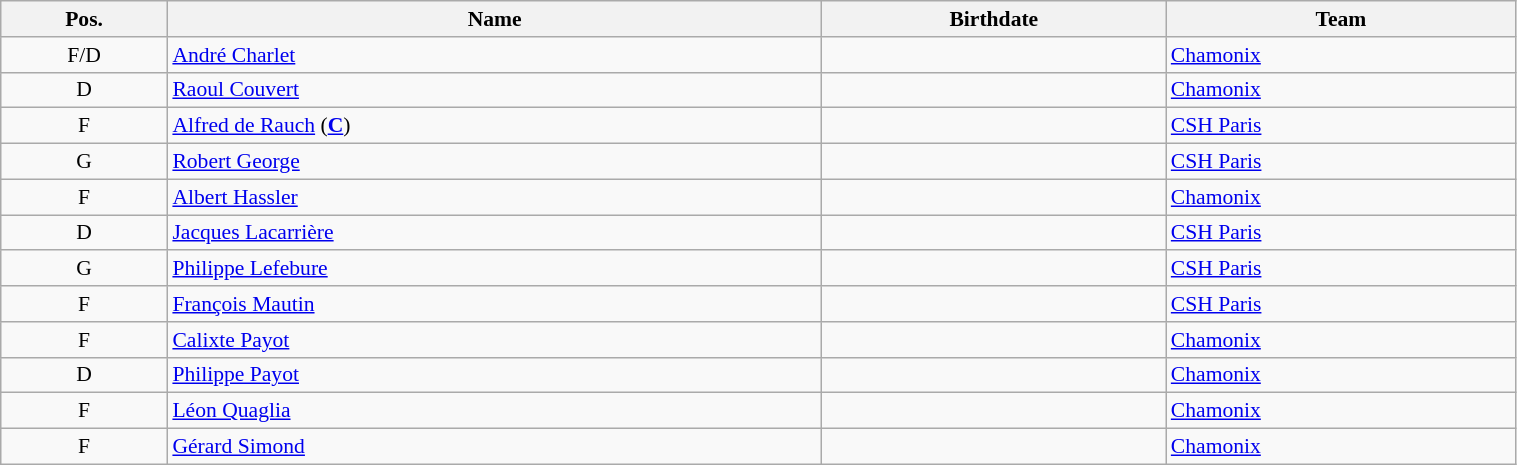<table class="wikitable sortable" width="80%" style="font-size: 90%; text-align: center;">
<tr>
<th>Pos.</th>
<th>Name</th>
<th>Birthdate</th>
<th>Team</th>
</tr>
<tr>
<td>F/D</td>
<td style="text-align:left;"><a href='#'>André Charlet</a></td>
<td style="text-align:right;"></td>
<td style="text-align:left;"> <a href='#'>Chamonix</a></td>
</tr>
<tr>
<td>D</td>
<td style="text-align:left;"><a href='#'>Raoul Couvert</a></td>
<td style="text-align:right;"></td>
<td style="text-align:left;"> <a href='#'>Chamonix</a></td>
</tr>
<tr>
<td>F</td>
<td style="text-align:left;"><a href='#'>Alfred de Rauch</a> (<strong><a href='#'>C</a></strong>)</td>
<td style="text-align:right;"></td>
<td style="text-align:left;"> <a href='#'>CSH Paris</a></td>
</tr>
<tr>
<td>G</td>
<td style="text-align:left;"><a href='#'>Robert George</a></td>
<td style="text-align:right;"></td>
<td style="text-align:left;"> <a href='#'>CSH Paris</a></td>
</tr>
<tr>
<td>F</td>
<td style="text-align:left;"><a href='#'>Albert Hassler</a></td>
<td style="text-align:right;"></td>
<td style="text-align:left;"> <a href='#'>Chamonix</a></td>
</tr>
<tr>
<td>D</td>
<td style="text-align:left;"><a href='#'>Jacques Lacarrière</a></td>
<td style="text-align:right;"></td>
<td style="text-align:left;"> <a href='#'>CSH Paris</a></td>
</tr>
<tr>
<td>G</td>
<td style="text-align:left;"><a href='#'>Philippe Lefebure</a></td>
<td style="text-align:right;"></td>
<td style="text-align:left;"> <a href='#'>CSH Paris</a></td>
</tr>
<tr>
<td>F</td>
<td style="text-align:left;"><a href='#'>François Mautin</a></td>
<td style="text-align:right;"></td>
<td style="text-align:left;"> <a href='#'>CSH Paris</a></td>
</tr>
<tr>
<td>F</td>
<td style="text-align:left;"><a href='#'>Calixte Payot</a></td>
<td style="text-align:right;"></td>
<td style="text-align:left;"> <a href='#'>Chamonix</a></td>
</tr>
<tr>
<td>D</td>
<td style="text-align:left;"><a href='#'>Philippe Payot</a></td>
<td style="text-align:right;"></td>
<td style="text-align:left;"> <a href='#'>Chamonix</a></td>
</tr>
<tr>
<td>F</td>
<td style="text-align:left;"><a href='#'>Léon Quaglia</a></td>
<td style="text-align:right;"></td>
<td style="text-align:left;"> <a href='#'>Chamonix</a></td>
</tr>
<tr>
<td>F</td>
<td style="text-align:left;"><a href='#'>Gérard Simond</a></td>
<td style="text-align:right;"></td>
<td style="text-align:left;"> <a href='#'>Chamonix</a></td>
</tr>
</table>
